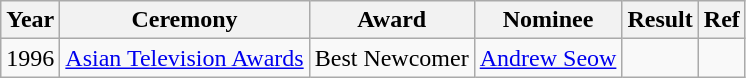<table class="wikitable">
<tr>
<th>Year</th>
<th>Ceremony</th>
<th>Award</th>
<th>Nominee</th>
<th>Result</th>
<th>Ref</th>
</tr>
<tr>
<td>1996</td>
<td><a href='#'>Asian Television Awards</a></td>
<td>Best Newcomer</td>
<td><a href='#'>Andrew Seow</a></td>
<td></td>
<td></td>
</tr>
</table>
